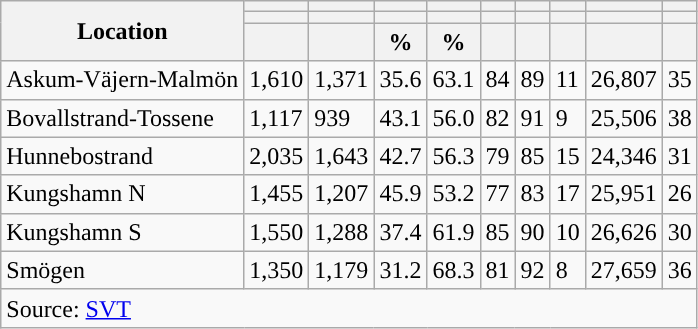<table role="presentation" class="wikitable sortable mw-collapsible">
<tr>
<th rowspan="3">Location</th>
<th></th>
<th></th>
<th></th>
<th></th>
<th></th>
<th></th>
<th></th>
<th></th>
<th></th>
</tr>
<tr>
<th></th>
<th></th>
<th style="background:"></th>
<th style="background:"></th>
<th></th>
<th></th>
<th></th>
<th></th>
<th></th>
</tr>
<tr>
<th data-sort-type="number"></th>
<th data-sort-type="number"></th>
<th data-sort-type="number">%</th>
<th data-sort-type="number">%</th>
<th data-sort-type="number"></th>
<th data-sort-type="number"></th>
<th data-sort-type="number"></th>
<th data-sort-type="number"></th>
<th data-sort-type="number"></th>
</tr>
<tr>
<td align="left">Askum-Väjern-Malmön</td>
<td>1,610</td>
<td>1,371</td>
<td>35.6</td>
<td>63.1</td>
<td>84</td>
<td>89</td>
<td>11</td>
<td>26,807</td>
<td>35</td>
</tr>
<tr>
<td align="left">Bovallstrand-Tossene</td>
<td>1,117</td>
<td>939</td>
<td>43.1</td>
<td>56.0</td>
<td>82</td>
<td>91</td>
<td>9</td>
<td>25,506</td>
<td>38</td>
</tr>
<tr>
<td align="left">Hunnebostrand</td>
<td>2,035</td>
<td>1,643</td>
<td>42.7</td>
<td>56.3</td>
<td>79</td>
<td>85</td>
<td>15</td>
<td>24,346</td>
<td>31</td>
</tr>
<tr>
<td align="left">Kungshamn N</td>
<td>1,455</td>
<td>1,207</td>
<td>45.9</td>
<td>53.2</td>
<td>77</td>
<td>83</td>
<td>17</td>
<td>25,951</td>
<td>26</td>
</tr>
<tr>
<td align="left">Kungshamn S</td>
<td>1,550</td>
<td>1,288</td>
<td>37.4</td>
<td>61.9</td>
<td>85</td>
<td>90</td>
<td>10</td>
<td>26,626</td>
<td>30</td>
</tr>
<tr>
<td align="left">Smögen</td>
<td>1,350</td>
<td>1,179</td>
<td>31.2</td>
<td>68.3</td>
<td>81</td>
<td>92</td>
<td>8</td>
<td>27,659</td>
<td>36</td>
</tr>
<tr>
<td colspan="10" align="left">Source: <a href='#'>SVT</a></td>
</tr>
</table>
